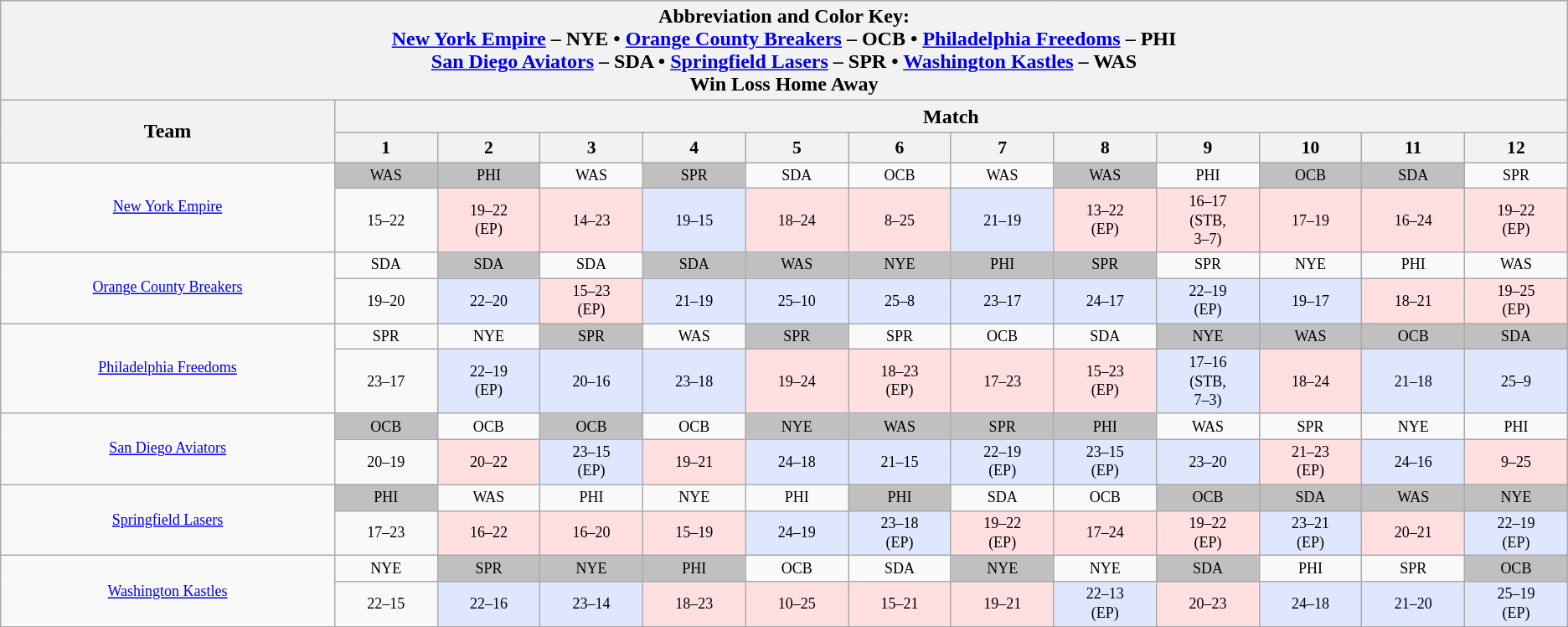<table class="wikitable" style="text-align:center;width=100%">
<tr>
<th colspan="13">Abbreviation and Color Key:<br><a href='#'>New York Empire</a> – NYE • <a href='#'>Orange County Breakers</a> – OCB • <a href='#'>Philadelphia Freedoms</a> – PHI<br><a href='#'>San Diego Aviators</a> – SDA • <a href='#'>Springfield Lasers</a> – SPR • <a href='#'>Washington Kastles</a> – WAS<br><span>Win</span>  <span>Loss</span>  <span>Home</span>  <span>Away</span></th>
</tr>
<tr>
<th width="10.4%" rowspan="2">Team</th>
<th width="89.6%" colspan="12">Match</th>
</tr>
<tr style="background-color:#CCCCCC; font-size: 90%">
<th width="3.2%">1</th>
<th width="3.2%">2</th>
<th width="3.2%">3</th>
<th width="3.2%">4</th>
<th width="3.2%">5</th>
<th width="3.2%">6</th>
<th width="3.2%">7</th>
<th width="3.2%">8</th>
<th width="3.2%">9</th>
<th width="3.2%">10</th>
<th width="3.2%">11</th>
<th width="3.2%">12<br></th>
</tr>
<tr style="font-size: 75%">
<td rowspan="2"><a href='#'>New York Empire</a></td>
<td bgcolor=#C0C0C0>WAS</td>
<td bgcolor=#C0C0C0>PHI</td>
<td>WAS</td>
<td bgcolor=#C0C0C0>SPR</td>
<td>SDA</td>
<td>OCB</td>
<td>WAS</td>
<td bgcolor=#C0C0C0>WAS</td>
<td>PHI</td>
<td bgcolor=#C0C0C0>OCB</td>
<td bgcolor=#C0C0C0>SDA</td>
<td>SPR</td>
</tr>
<tr style="font-size: 75%">
<td>15–22</td>
<td bgcolor=#FFDFDF>19–22<br>(EP)</td>
<td bgcolor=#FFDFDF>14–23</td>
<td bgcolor=#DFE7FF>19–15</td>
<td bgcolor=#FFDFDF>18–24</td>
<td bgcolor=#FFDFDF>8–25</td>
<td bgcolor=#DFE7FF>21–19</td>
<td bgcolor=#FFDFDF>13–22<br>(EP)</td>
<td bgcolor=#FFDFDF>16–17<br>(STB,<br>3–7)</td>
<td bgcolor=#FFDFDF>17–19</td>
<td bgcolor=#FFDFDF>16–24</td>
<td bgcolor=#FFDFDF>19–22<br>(EP)</td>
</tr>
<tr style="font-size: 75%">
<td rowspan="2"><a href='#'>Orange County Breakers</a></td>
<td>SDA</td>
<td bgcolor=#C0C0C0>SDA</td>
<td>SDA</td>
<td bgcolor=#C0C0C0>SDA</td>
<td bgcolor=#C0C0C0>WAS</td>
<td bgcolor=#C0C0C0>NYE</td>
<td bgcolor=#C0C0C0>PHI</td>
<td bgcolor=#C0C0C0>SPR</td>
<td>SPR</td>
<td>NYE</td>
<td>PHI</td>
<td>WAS</td>
</tr>
<tr style="font-size: 75%">
<td>19–20</td>
<td bgcolor=#DFE7FF>22–20</td>
<td bgcolor=#FFDFDF>15–23<br>(EP)</td>
<td bgcolor=#DFE7FF>21–19</td>
<td bgcolor=#DFE7FF>25–10</td>
<td bgcolor=#DFE7FF>25–8</td>
<td bgcolor=#DFE7FF>23–17</td>
<td bgcolor=#DFE7FF>24–17</td>
<td bgcolor=#DFE7FF>22–19<br>(EP)</td>
<td bgcolor=#DFE7FF>19–17</td>
<td bgcolor=#FFDFDF>18–21</td>
<td bgcolor=#FFDFDF>19–25<br>(EP)</td>
</tr>
<tr style="font-size: 75%">
<td rowspan="2"><a href='#'>Philadelphia Freedoms</a></td>
<td>SPR</td>
<td>NYE</td>
<td bgcolor=#C0C0C0>SPR</td>
<td>WAS</td>
<td bgcolor=#C0C0C0>SPR</td>
<td>SPR</td>
<td>OCB</td>
<td>SDA</td>
<td bgcolor=#C0C0C0>NYE</td>
<td bgcolor=#C0C0C0>WAS</td>
<td bgcolor=#C0C0C0>OCB</td>
<td bgcolor=#C0C0C0>SDA</td>
</tr>
<tr style="font-size: 75%">
<td>23–17</td>
<td bgcolor=#DFE7FF>22–19<br>(EP)</td>
<td bgcolor=#DFE7FF>20–16</td>
<td bgcolor=#DFE7FF>23–18</td>
<td bgcolor=#FFDFDF>19–24</td>
<td bgcolor=#FFDFDF>18–23<br>(EP)</td>
<td bgcolor=#FFDFDF>17–23</td>
<td bgcolor=#FFDFDF>15–23<br>(EP)</td>
<td bgcolor=#DFE7FF>17–16<br>(STB,<br>7–3)</td>
<td bgcolor=#FFDFDF>18–24</td>
<td bgcolor=#DFE7FF>21–18</td>
<td bgcolor=#DFE7FF>25–9</td>
</tr>
<tr style="font-size: 75%">
<td rowspan="2"><a href='#'>San Diego Aviators</a></td>
<td bgcolor=#C0C0C0>OCB</td>
<td>OCB</td>
<td bgcolor=#C0C0C0>OCB</td>
<td>OCB</td>
<td bgcolor=#C0C0C0>NYE</td>
<td bgcolor=#C0C0C0>WAS</td>
<td bgcolor=#C0C0C0>SPR</td>
<td bgcolor=#C0C0C0>PHI</td>
<td>WAS</td>
<td>SPR</td>
<td>NYE</td>
<td>PHI</td>
</tr>
<tr style="font-size: 75%">
<td>20–19</td>
<td bgcolor=#FFDFDF>20–22</td>
<td bgcolor=#DFE7FF>23–15<br>(EP)</td>
<td bgcolor=#FFDFDF>19–21</td>
<td bgcolor=#DFE7FF>24–18</td>
<td bgcolor=#DFE7FF>21–15</td>
<td bgcolor=#DFE7FF>22–19<br>(EP)</td>
<td bgcolor=#DFE7FF>23–15<br>(EP)</td>
<td bgcolor=#DFE7FF>23–20</td>
<td bgcolor=#FFDFDF>21–23<br>(EP)</td>
<td bgcolor=#DFE7FF>24–16</td>
<td bgcolor=#FFDFDF>9–25</td>
</tr>
<tr style="font-size: 75%">
<td rowspan="2"><a href='#'>Springfield Lasers</a></td>
<td bgcolor=#C0C0C0>PHI</td>
<td>WAS</td>
<td>PHI</td>
<td>NYE</td>
<td>PHI</td>
<td bgcolor=#C0C0C0>PHI</td>
<td>SDA</td>
<td>OCB</td>
<td bgcolor=#C0C0C0>OCB</td>
<td bgcolor=#C0C0C0>SDA</td>
<td bgcolor=#C0C0C0>WAS</td>
<td bgcolor=#C0C0C0>NYE</td>
</tr>
<tr style="font-size: 75%">
<td>17–23</td>
<td bgcolor=#FFDFDF>16–22</td>
<td bgcolor=#FFDFDF>16–20</td>
<td bgcolor=#FFDFDF>15–19</td>
<td bgcolor=#DFE7FF>24–19</td>
<td bgcolor=#DFE7FF>23–18<br>(EP)</td>
<td bgcolor=#FFDFDF>19–22<br>(EP)</td>
<td bgcolor=#FFDFDF>17–24</td>
<td bgcolor=#FFDFDF>19–22<br>(EP)</td>
<td bgcolor=#DFE7FF>23–21<br>(EP)</td>
<td bgcolor=#FFDFDF>20–21</td>
<td bgcolor=#DFE7FF>22–19<br>(EP)</td>
</tr>
<tr style="font-size: 75%">
<td rowspan="2"><a href='#'>Washington Kastles</a></td>
<td>NYE</td>
<td bgcolor=#C0C0C0>SPR</td>
<td bgcolor=#C0C0C0>NYE</td>
<td bgcolor=#C0C0C0>PHI</td>
<td>OCB</td>
<td>SDA</td>
<td bgcolor=#C0C0C0>NYE</td>
<td>NYE</td>
<td bgcolor=#C0C0C0>SDA</td>
<td>PHI</td>
<td>SPR</td>
<td bgcolor=#C0C0C0>OCB</td>
</tr>
<tr style="font-size: 75%">
<td>22–15</td>
<td bgcolor=#DFE7FF>22–16</td>
<td bgcolor=#DFE7FF>23–14</td>
<td bgcolor=#FFDFDF>18–23</td>
<td bgcolor=#FFDFDF>10–25</td>
<td bgcolor=#FFDFDF>15–21</td>
<td bgcolor=#FFDFDF>19–21</td>
<td bgcolor=#DFE7FF>22–13<br>(EP)</td>
<td bgcolor=#FFDFDF>20–23</td>
<td bgcolor=#DFE7FF>24–18</td>
<td bgcolor=#DFE7FF>21–20</td>
<td bgcolor=#DFE7FF>25–19<br>(EP)</td>
</tr>
<tr style="font-size: 75%">
</tr>
</table>
